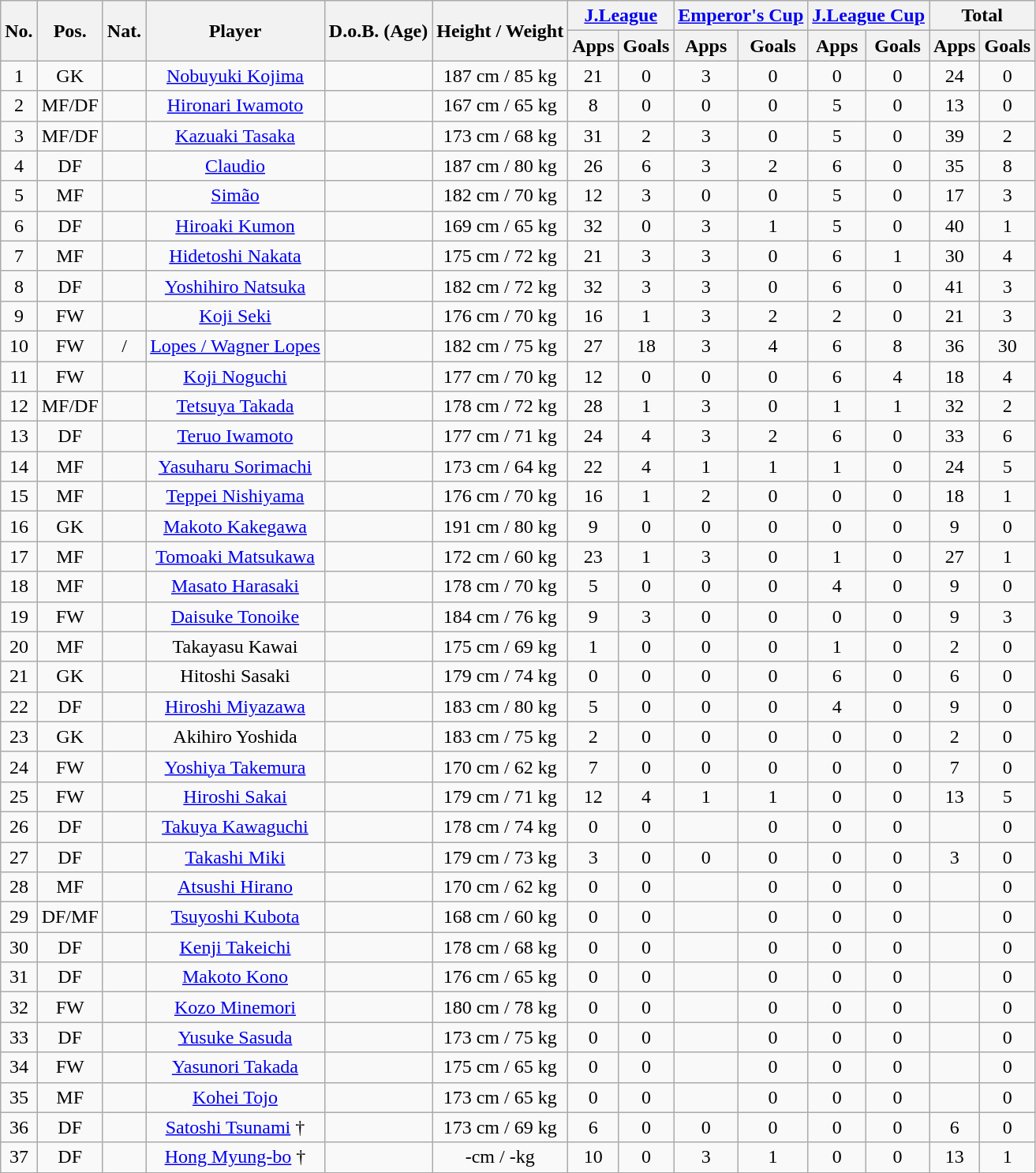<table class="wikitable" style="text-align:center;">
<tr>
<th rowspan="2">No.</th>
<th rowspan="2">Pos.</th>
<th rowspan="2">Nat.</th>
<th rowspan="2">Player</th>
<th rowspan="2">D.o.B. (Age)</th>
<th rowspan="2">Height / Weight</th>
<th colspan="2"><a href='#'>J.League</a></th>
<th colspan="2"><a href='#'>Emperor's Cup</a></th>
<th colspan="2"><a href='#'>J.League Cup</a></th>
<th colspan="2">Total</th>
</tr>
<tr>
<th>Apps</th>
<th>Goals</th>
<th>Apps</th>
<th>Goals</th>
<th>Apps</th>
<th>Goals</th>
<th>Apps</th>
<th>Goals</th>
</tr>
<tr>
<td>1</td>
<td>GK</td>
<td></td>
<td><a href='#'>Nobuyuki Kojima</a></td>
<td></td>
<td>187 cm / 85 kg</td>
<td>21</td>
<td>0</td>
<td>3</td>
<td>0</td>
<td>0</td>
<td>0</td>
<td>24</td>
<td>0</td>
</tr>
<tr>
<td>2</td>
<td>MF/DF</td>
<td></td>
<td><a href='#'>Hironari Iwamoto</a></td>
<td></td>
<td>167 cm / 65 kg</td>
<td>8</td>
<td>0</td>
<td>0</td>
<td>0</td>
<td>5</td>
<td>0</td>
<td>13</td>
<td>0</td>
</tr>
<tr>
<td>3</td>
<td>MF/DF</td>
<td></td>
<td><a href='#'>Kazuaki Tasaka</a></td>
<td></td>
<td>173 cm / 68 kg</td>
<td>31</td>
<td>2</td>
<td>3</td>
<td>0</td>
<td>5</td>
<td>0</td>
<td>39</td>
<td>2</td>
</tr>
<tr>
<td>4</td>
<td>DF</td>
<td></td>
<td><a href='#'>Claudio</a></td>
<td></td>
<td>187 cm / 80 kg</td>
<td>26</td>
<td>6</td>
<td>3</td>
<td>2</td>
<td>6</td>
<td>0</td>
<td>35</td>
<td>8</td>
</tr>
<tr>
<td>5</td>
<td>MF</td>
<td></td>
<td><a href='#'>Simão</a></td>
<td></td>
<td>182 cm / 70 kg</td>
<td>12</td>
<td>3</td>
<td>0</td>
<td>0</td>
<td>5</td>
<td>0</td>
<td>17</td>
<td>3</td>
</tr>
<tr>
<td>6</td>
<td>DF</td>
<td></td>
<td><a href='#'>Hiroaki Kumon</a></td>
<td></td>
<td>169 cm / 65 kg</td>
<td>32</td>
<td>0</td>
<td>3</td>
<td>1</td>
<td>5</td>
<td>0</td>
<td>40</td>
<td>1</td>
</tr>
<tr>
<td>7</td>
<td>MF</td>
<td></td>
<td><a href='#'>Hidetoshi Nakata</a></td>
<td></td>
<td>175 cm / 72 kg</td>
<td>21</td>
<td>3</td>
<td>3</td>
<td>0</td>
<td>6</td>
<td>1</td>
<td>30</td>
<td>4</td>
</tr>
<tr>
<td>8</td>
<td>DF</td>
<td></td>
<td><a href='#'>Yoshihiro Natsuka</a></td>
<td></td>
<td>182 cm / 72 kg</td>
<td>32</td>
<td>3</td>
<td>3</td>
<td>0</td>
<td>6</td>
<td>0</td>
<td>41</td>
<td>3</td>
</tr>
<tr>
<td>9</td>
<td>FW</td>
<td></td>
<td><a href='#'>Koji Seki</a></td>
<td></td>
<td>176 cm / 70 kg</td>
<td>16</td>
<td>1</td>
<td>3</td>
<td>2</td>
<td>2</td>
<td>0</td>
<td>21</td>
<td>3</td>
</tr>
<tr>
<td>10</td>
<td>FW</td>
<td>/</td>
<td><a href='#'>Lopes / Wagner Lopes</a></td>
<td></td>
<td>182 cm / 75 kg</td>
<td>27</td>
<td>18</td>
<td>3</td>
<td>4</td>
<td>6</td>
<td>8</td>
<td>36</td>
<td>30</td>
</tr>
<tr>
<td>11</td>
<td>FW</td>
<td></td>
<td><a href='#'>Koji Noguchi</a></td>
<td></td>
<td>177 cm / 70 kg</td>
<td>12</td>
<td>0</td>
<td>0</td>
<td>0</td>
<td>6</td>
<td>4</td>
<td>18</td>
<td>4</td>
</tr>
<tr>
<td>12</td>
<td>MF/DF</td>
<td></td>
<td><a href='#'>Tetsuya Takada</a></td>
<td></td>
<td>178 cm / 72 kg</td>
<td>28</td>
<td>1</td>
<td>3</td>
<td>0</td>
<td>1</td>
<td>1</td>
<td>32</td>
<td>2</td>
</tr>
<tr>
<td>13</td>
<td>DF</td>
<td></td>
<td><a href='#'>Teruo Iwamoto</a></td>
<td></td>
<td>177 cm / 71 kg</td>
<td>24</td>
<td>4</td>
<td>3</td>
<td>2</td>
<td>6</td>
<td>0</td>
<td>33</td>
<td>6</td>
</tr>
<tr>
<td>14</td>
<td>MF</td>
<td></td>
<td><a href='#'>Yasuharu Sorimachi</a></td>
<td></td>
<td>173 cm / 64 kg</td>
<td>22</td>
<td>4</td>
<td>1</td>
<td>1</td>
<td>1</td>
<td>0</td>
<td>24</td>
<td>5</td>
</tr>
<tr>
<td>15</td>
<td>MF</td>
<td></td>
<td><a href='#'>Teppei Nishiyama</a></td>
<td></td>
<td>176 cm / 70 kg</td>
<td>16</td>
<td>1</td>
<td>2</td>
<td>0</td>
<td>0</td>
<td>0</td>
<td>18</td>
<td>1</td>
</tr>
<tr>
<td>16</td>
<td>GK</td>
<td></td>
<td><a href='#'>Makoto Kakegawa</a></td>
<td></td>
<td>191 cm / 80 kg</td>
<td>9</td>
<td>0</td>
<td>0</td>
<td>0</td>
<td>0</td>
<td>0</td>
<td>9</td>
<td>0</td>
</tr>
<tr>
<td>17</td>
<td>MF</td>
<td></td>
<td><a href='#'>Tomoaki Matsukawa</a></td>
<td></td>
<td>172 cm / 60 kg</td>
<td>23</td>
<td>1</td>
<td>3</td>
<td>0</td>
<td>1</td>
<td>0</td>
<td>27</td>
<td>1</td>
</tr>
<tr>
<td>18</td>
<td>MF</td>
<td></td>
<td><a href='#'>Masato Harasaki</a></td>
<td></td>
<td>178 cm / 70 kg</td>
<td>5</td>
<td>0</td>
<td>0</td>
<td>0</td>
<td>4</td>
<td>0</td>
<td>9</td>
<td>0</td>
</tr>
<tr>
<td>19</td>
<td>FW</td>
<td></td>
<td><a href='#'>Daisuke Tonoike</a></td>
<td></td>
<td>184 cm / 76 kg</td>
<td>9</td>
<td>3</td>
<td>0</td>
<td>0</td>
<td>0</td>
<td>0</td>
<td>9</td>
<td>3</td>
</tr>
<tr>
<td>20</td>
<td>MF</td>
<td></td>
<td>Takayasu Kawai</td>
<td></td>
<td>175 cm / 69 kg</td>
<td>1</td>
<td>0</td>
<td>0</td>
<td>0</td>
<td>1</td>
<td>0</td>
<td>2</td>
<td>0</td>
</tr>
<tr>
<td>21</td>
<td>GK</td>
<td></td>
<td>Hitoshi Sasaki</td>
<td></td>
<td>179 cm / 74 kg</td>
<td>0</td>
<td>0</td>
<td>0</td>
<td>0</td>
<td>6</td>
<td>0</td>
<td>6</td>
<td>0</td>
</tr>
<tr>
<td>22</td>
<td>DF</td>
<td></td>
<td><a href='#'>Hiroshi Miyazawa</a></td>
<td></td>
<td>183 cm / 80 kg</td>
<td>5</td>
<td>0</td>
<td>0</td>
<td>0</td>
<td>4</td>
<td>0</td>
<td>9</td>
<td>0</td>
</tr>
<tr>
<td>23</td>
<td>GK</td>
<td></td>
<td>Akihiro Yoshida</td>
<td></td>
<td>183 cm / 75 kg</td>
<td>2</td>
<td>0</td>
<td>0</td>
<td>0</td>
<td>0</td>
<td>0</td>
<td>2</td>
<td>0</td>
</tr>
<tr>
<td>24</td>
<td>FW</td>
<td></td>
<td><a href='#'>Yoshiya Takemura</a></td>
<td></td>
<td>170 cm / 62 kg</td>
<td>7</td>
<td>0</td>
<td>0</td>
<td>0</td>
<td>0</td>
<td>0</td>
<td>7</td>
<td>0</td>
</tr>
<tr>
<td>25</td>
<td>FW</td>
<td></td>
<td><a href='#'>Hiroshi Sakai</a></td>
<td></td>
<td>179 cm / 71 kg</td>
<td>12</td>
<td>4</td>
<td>1</td>
<td>1</td>
<td>0</td>
<td>0</td>
<td>13</td>
<td>5</td>
</tr>
<tr>
<td>26</td>
<td>DF</td>
<td></td>
<td><a href='#'>Takuya Kawaguchi</a></td>
<td></td>
<td>178 cm / 74 kg</td>
<td>0</td>
<td>0</td>
<td></td>
<td>0</td>
<td>0</td>
<td>0</td>
<td></td>
<td>0</td>
</tr>
<tr>
<td>27</td>
<td>DF</td>
<td></td>
<td><a href='#'>Takashi Miki</a></td>
<td></td>
<td>179 cm / 73 kg</td>
<td>3</td>
<td>0</td>
<td>0</td>
<td>0</td>
<td>0</td>
<td>0</td>
<td>3</td>
<td>0</td>
</tr>
<tr>
<td>28</td>
<td>MF</td>
<td></td>
<td><a href='#'>Atsushi Hirano</a></td>
<td></td>
<td>170 cm / 62 kg</td>
<td>0</td>
<td>0</td>
<td></td>
<td>0</td>
<td>0</td>
<td>0</td>
<td></td>
<td>0</td>
</tr>
<tr>
<td>29</td>
<td>DF/MF</td>
<td></td>
<td><a href='#'>Tsuyoshi Kubota</a></td>
<td></td>
<td>168 cm / 60 kg</td>
<td>0</td>
<td>0</td>
<td></td>
<td>0</td>
<td>0</td>
<td>0</td>
<td></td>
<td>0</td>
</tr>
<tr>
<td>30</td>
<td>DF</td>
<td></td>
<td><a href='#'>Kenji Takeichi</a></td>
<td></td>
<td>178 cm / 68 kg</td>
<td>0</td>
<td>0</td>
<td></td>
<td>0</td>
<td>0</td>
<td>0</td>
<td></td>
<td>0</td>
</tr>
<tr>
<td>31</td>
<td>DF</td>
<td></td>
<td><a href='#'>Makoto Kono</a></td>
<td></td>
<td>176 cm / 65 kg</td>
<td>0</td>
<td>0</td>
<td></td>
<td>0</td>
<td>0</td>
<td>0</td>
<td></td>
<td>0</td>
</tr>
<tr>
<td>32</td>
<td>FW</td>
<td></td>
<td><a href='#'>Kozo Minemori</a></td>
<td></td>
<td>180 cm / 78 kg</td>
<td>0</td>
<td>0</td>
<td></td>
<td>0</td>
<td>0</td>
<td>0</td>
<td></td>
<td>0</td>
</tr>
<tr>
<td>33</td>
<td>DF</td>
<td></td>
<td><a href='#'>Yusuke Sasuda</a></td>
<td></td>
<td>173 cm / 75 kg</td>
<td>0</td>
<td>0</td>
<td></td>
<td>0</td>
<td>0</td>
<td>0</td>
<td></td>
<td>0</td>
</tr>
<tr>
<td>34</td>
<td>FW</td>
<td></td>
<td><a href='#'>Yasunori Takada</a></td>
<td></td>
<td>175 cm / 65 kg</td>
<td>0</td>
<td>0</td>
<td></td>
<td>0</td>
<td>0</td>
<td>0</td>
<td></td>
<td>0</td>
</tr>
<tr>
<td>35</td>
<td>MF</td>
<td></td>
<td><a href='#'>Kohei Tojo</a></td>
<td></td>
<td>173 cm / 65 kg</td>
<td>0</td>
<td>0</td>
<td></td>
<td>0</td>
<td>0</td>
<td>0</td>
<td></td>
<td>0</td>
</tr>
<tr>
<td>36</td>
<td>DF</td>
<td></td>
<td><a href='#'>Satoshi Tsunami</a> †</td>
<td></td>
<td>173 cm / 69 kg</td>
<td>6</td>
<td>0</td>
<td>0</td>
<td>0</td>
<td>0</td>
<td>0</td>
<td>6</td>
<td>0</td>
</tr>
<tr>
<td>37</td>
<td>DF</td>
<td></td>
<td><a href='#'>Hong Myung-bo</a> †</td>
<td></td>
<td>-cm / -kg</td>
<td>10</td>
<td>0</td>
<td>3</td>
<td>1</td>
<td>0</td>
<td>0</td>
<td>13</td>
<td>1</td>
</tr>
</table>
